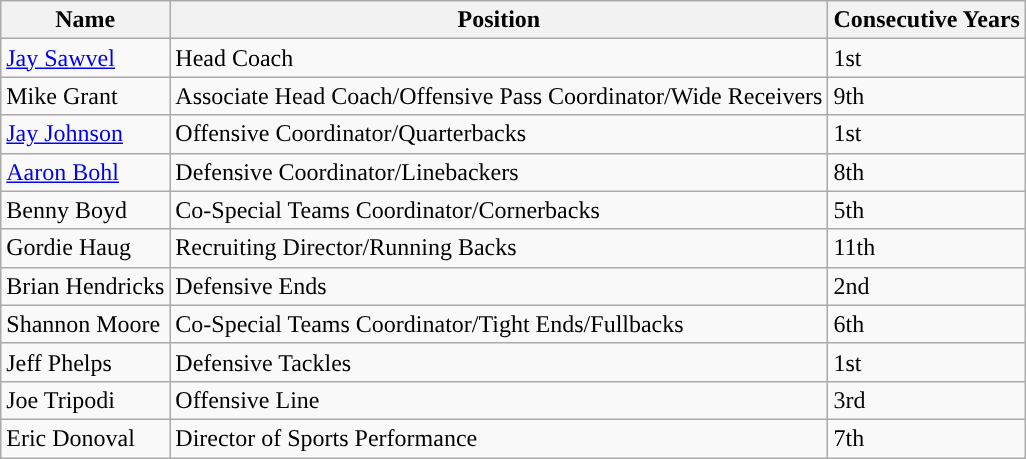<table class="wikitable sortable">
<tr>
<th style="text-align:center; ">Name</th>
<th style="text-align:center; ">Position</th>
<th style="text-align:center; ">Consecutive Years</th>
</tr>
<tr>
<td><a href='#'>Jay Sawvel</a></td>
<td>Head Coach</td>
<td>1st</td>
</tr>
<tr>
<td>Mike Grant</td>
<td>Associate Head Coach/Offensive Pass Coordinator/Wide Receivers</td>
<td>9th</td>
</tr>
<tr>
<td><a href='#'>Jay Johnson</a></td>
<td>Offensive Coordinator/Quarterbacks</td>
<td>1st</td>
</tr>
<tr>
<td><a href='#'>Aaron Bohl</a></td>
<td>Defensive Coordinator/Linebackers</td>
<td>8th</td>
</tr>
<tr>
<td>Benny Boyd</td>
<td>Co-Special Teams Coordinator/Cornerbacks</td>
<td>5th</td>
</tr>
<tr>
<td>Gordie Haug</td>
<td>Recruiting Director/Running Backs</td>
<td>11th</td>
</tr>
<tr>
<td>Brian Hendricks</td>
<td>Defensive Ends</td>
<td>2nd</td>
</tr>
<tr>
<td>Shannon Moore</td>
<td>Co-Special Teams Coordinator/Tight Ends/Fullbacks</td>
<td>6th</td>
</tr>
<tr>
<td>Jeff Phelps</td>
<td>Defensive Tackles</td>
<td>1st</td>
</tr>
<tr>
<td>Joe Tripodi</td>
<td>Offensive Line</td>
<td>3rd</td>
</tr>
<tr>
<td>Eric Donoval</td>
<td>Director of Sports Performance</td>
<td>7th</td>
</tr>
</table>
